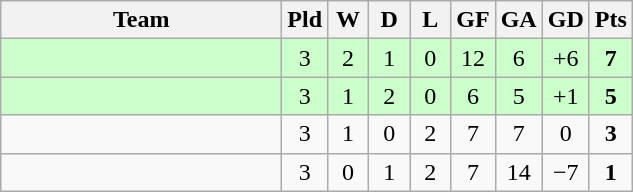<table class="wikitable" style="text-align:center;">
<tr>
<th width=180>Team</th>
<th width=20>Pld</th>
<th width=20>W</th>
<th width=20>D</th>
<th width=20>L</th>
<th width=20>GF</th>
<th width=20>GA</th>
<th width=20>GD</th>
<th width=20>Pts</th>
</tr>
<tr align=center style="background:#ccffcc;">
<td style="text-align:left;"></td>
<td>3</td>
<td>2</td>
<td>1</td>
<td>0</td>
<td>12</td>
<td>6</td>
<td>+6</td>
<td><strong>7</strong></td>
</tr>
<tr align=center style="background:#ccffcc;">
<td style="text-align:left;"></td>
<td>3</td>
<td>1</td>
<td>2</td>
<td>0</td>
<td>6</td>
<td>5</td>
<td>+1</td>
<td><strong>5</strong></td>
</tr>
<tr align=center>
<td style="text-align:left;"></td>
<td>3</td>
<td>1</td>
<td>0</td>
<td>2</td>
<td>7</td>
<td>7</td>
<td>0</td>
<td><strong>3</strong></td>
</tr>
<tr align=center>
<td style="text-align:left;"></td>
<td>3</td>
<td>0</td>
<td>1</td>
<td>2</td>
<td>7</td>
<td>14</td>
<td>−7</td>
<td><strong>1</strong></td>
</tr>
</table>
